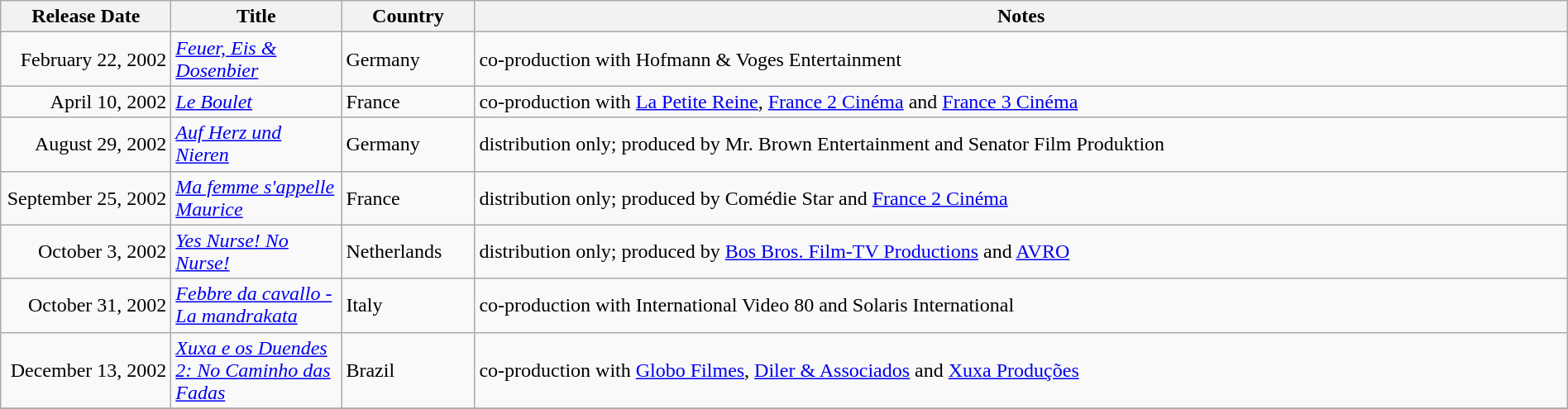<table class="wikitable sortable" style="width:100%;">
<tr>
<th scope="col" style=width:130px;">Release Date</th>
<th scope="col" style=width:130px;">Title</th>
<th scope="col" style=width:100px;">Country</th>
<th>Notes</th>
</tr>
<tr>
<td style="text-align:right;">February 22, 2002</td>
<td><em><a href='#'>Feuer, Eis & Dosenbier</a></em></td>
<td>Germany</td>
<td>co-production with Hofmann & Voges Entertainment</td>
</tr>
<tr>
<td style="text-align:right;">April 10, 2002</td>
<td><em><a href='#'>Le Boulet</a></em></td>
<td>France</td>
<td>co-production with <a href='#'>La Petite Reine</a>, <a href='#'>France 2 Cinéma</a> and <a href='#'>France 3 Cinéma</a></td>
</tr>
<tr>
<td style="text-align:right;">August 29, 2002</td>
<td><em><a href='#'>Auf Herz und Nieren</a></em></td>
<td>Germany</td>
<td>distribution only; produced by Mr. Brown Entertainment and Senator Film Produktion</td>
</tr>
<tr>
<td style="text-align:right;">September 25, 2002</td>
<td><em><a href='#'>Ma femme s'appelle Maurice</a></em></td>
<td>France</td>
<td>distribution only; produced by Comédie Star and <a href='#'>France 2 Cinéma</a></td>
</tr>
<tr>
<td style="text-align:right;">October 3, 2002</td>
<td><em><a href='#'>Yes Nurse! No Nurse!</a></em></td>
<td>Netherlands</td>
<td>distribution only; produced by <a href='#'>Bos Bros. Film-TV Productions</a> and <a href='#'>AVRO</a></td>
</tr>
<tr>
<td style="text-align:right;">October 31, 2002</td>
<td><em><a href='#'>Febbre da cavallo - La mandrakata</a></em></td>
<td>Italy</td>
<td>co-production with International Video 80 and Solaris International</td>
</tr>
<tr>
<td style="text-align:right;">December 13, 2002</td>
<td><em><a href='#'>Xuxa e os Duendes 2: No Caminho das Fadas</a></em></td>
<td>Brazil</td>
<td>co-production with <a href='#'>Globo Filmes</a>, <a href='#'>Diler & Associados</a> and <a href='#'>Xuxa Produções</a></td>
</tr>
<tr>
</tr>
</table>
